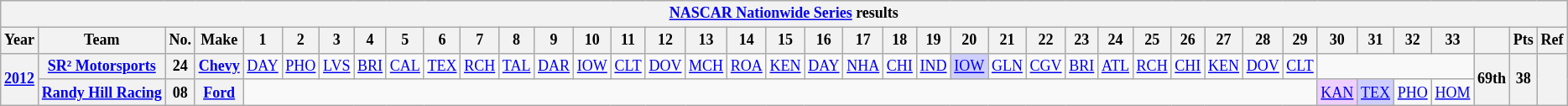<table class="wikitable" style="text-align:center; font-size:75%">
<tr>
<th colspan=42><a href='#'>NASCAR Nationwide Series</a> results</th>
</tr>
<tr>
<th>Year</th>
<th>Team</th>
<th>No.</th>
<th>Make</th>
<th>1</th>
<th>2</th>
<th>3</th>
<th>4</th>
<th>5</th>
<th>6</th>
<th>7</th>
<th>8</th>
<th>9</th>
<th>10</th>
<th>11</th>
<th>12</th>
<th>13</th>
<th>14</th>
<th>15</th>
<th>16</th>
<th>17</th>
<th>18</th>
<th>19</th>
<th>20</th>
<th>21</th>
<th>22</th>
<th>23</th>
<th>24</th>
<th>25</th>
<th>26</th>
<th>27</th>
<th>28</th>
<th>29</th>
<th>30</th>
<th>31</th>
<th>32</th>
<th>33</th>
<th></th>
<th>Pts</th>
<th>Ref</th>
</tr>
<tr>
<th rowspan=2><a href='#'>2012</a></th>
<th><a href='#'>SR² Motorsports</a></th>
<th>24</th>
<th><a href='#'>Chevy</a></th>
<td><a href='#'>DAY</a></td>
<td><a href='#'>PHO</a></td>
<td><a href='#'>LVS</a></td>
<td><a href='#'>BRI</a></td>
<td><a href='#'>CAL</a></td>
<td><a href='#'>TEX</a></td>
<td><a href='#'>RCH</a></td>
<td><a href='#'>TAL</a></td>
<td><a href='#'>DAR</a></td>
<td><a href='#'>IOW</a></td>
<td><a href='#'>CLT</a></td>
<td><a href='#'>DOV</a></td>
<td><a href='#'>MCH</a></td>
<td><a href='#'>ROA</a></td>
<td><a href='#'>KEN</a></td>
<td><a href='#'>DAY</a></td>
<td><a href='#'>NHA</a></td>
<td><a href='#'>CHI</a></td>
<td><a href='#'>IND</a></td>
<td style="background:#CFCFFF;"><a href='#'>IOW</a><br></td>
<td><a href='#'>GLN</a></td>
<td><a href='#'>CGV</a></td>
<td><a href='#'>BRI</a></td>
<td><a href='#'>ATL</a></td>
<td><a href='#'>RCH</a></td>
<td><a href='#'>CHI</a></td>
<td><a href='#'>KEN</a></td>
<td><a href='#'>DOV</a></td>
<td><a href='#'>CLT</a></td>
<td colspan=4></td>
<th rowspan=2>69th</th>
<th rowspan=2>38</th>
<th rowspan=2></th>
</tr>
<tr>
<th><a href='#'>Randy Hill Racing</a></th>
<th>08</th>
<th><a href='#'>Ford</a></th>
<td colspan=29></td>
<td style="background:#EFCFFF;"><a href='#'>KAN</a><br></td>
<td style="background:#CFCFFF;"><a href='#'>TEX</a><br></td>
<td><a href='#'>PHO</a></td>
<td><a href='#'>HOM</a></td>
</tr>
</table>
